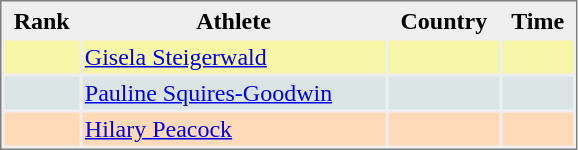<table style="border-style:solid;border-width:1px;border-color:#808080;background-color:#EFEFEF" cellspacing="2" cellpadding="2" width="385px">
<tr bgcolor="#EFEFEF">
<th>Rank</th>
<th>Athlete</th>
<th>Country</th>
<th>Time</th>
</tr>
<tr bgcolor="#F7F6A8">
<td align=center></td>
<td><a href='#'>Gisela Steigerwald</a></td>
<td></td>
<td align="right"></td>
</tr>
<tr bgcolor="#DCE5E5">
<td align=center></td>
<td><a href='#'>Pauline Squires-Goodwin</a></td>
<td></td>
<td align="right"></td>
</tr>
<tr bgcolor="#FFDAB9">
<td align=center></td>
<td><a href='#'>Hilary Peacock</a></td>
<td></td>
<td align="right"></td>
</tr>
</table>
